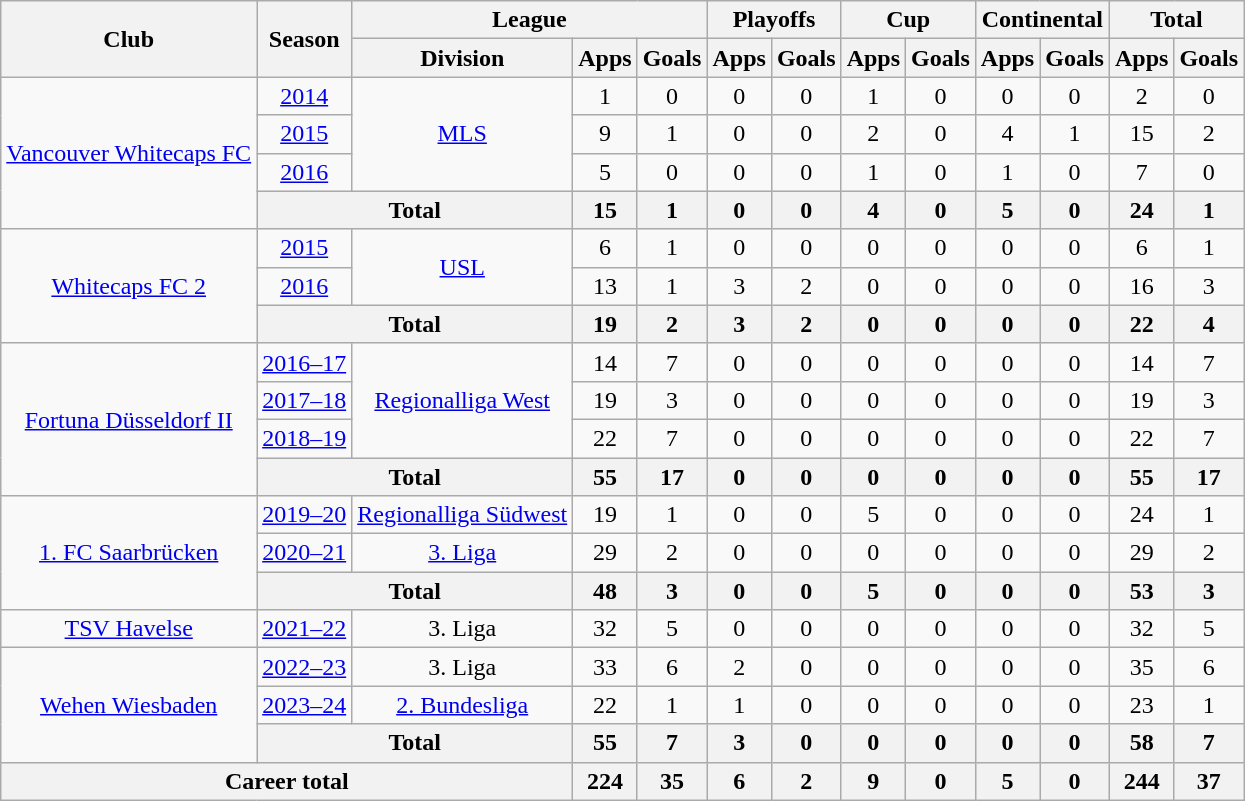<table class="wikitable" style="text-align:center">
<tr>
<th rowspan="2">Club</th>
<th rowspan="2">Season</th>
<th colspan="3">League</th>
<th colspan="2">Playoffs</th>
<th colspan="2">Cup</th>
<th colspan="2">Continental</th>
<th colspan="2">Total</th>
</tr>
<tr>
<th>Division</th>
<th>Apps</th>
<th>Goals</th>
<th>Apps</th>
<th>Goals</th>
<th>Apps</th>
<th>Goals</th>
<th>Apps</th>
<th>Goals</th>
<th>Apps</th>
<th>Goals</th>
</tr>
<tr>
<td rowspan="4"><a href='#'>Vancouver Whitecaps FC</a></td>
<td><a href='#'>2014</a></td>
<td rowspan="3"><a href='#'>MLS</a></td>
<td>1</td>
<td>0</td>
<td>0</td>
<td>0</td>
<td>1</td>
<td>0</td>
<td>0</td>
<td>0</td>
<td>2</td>
<td>0</td>
</tr>
<tr>
<td><a href='#'>2015</a></td>
<td>9</td>
<td>1</td>
<td>0</td>
<td>0</td>
<td>2</td>
<td>0</td>
<td>4</td>
<td>1</td>
<td>15</td>
<td>2</td>
</tr>
<tr>
<td><a href='#'>2016</a></td>
<td>5</td>
<td>0</td>
<td>0</td>
<td>0</td>
<td>1</td>
<td>0</td>
<td>1</td>
<td>0</td>
<td>7</td>
<td>0</td>
</tr>
<tr>
<th colspan="2">Total</th>
<th>15</th>
<th>1</th>
<th>0</th>
<th>0</th>
<th>4</th>
<th>0</th>
<th>5</th>
<th>0</th>
<th>24</th>
<th>1</th>
</tr>
<tr>
<td rowspan="3"><a href='#'>Whitecaps FC 2</a></td>
<td><a href='#'>2015</a></td>
<td rowspan="2"><a href='#'>USL</a></td>
<td>6</td>
<td>1</td>
<td>0</td>
<td>0</td>
<td>0</td>
<td>0</td>
<td>0</td>
<td>0</td>
<td>6</td>
<td>1</td>
</tr>
<tr>
<td><a href='#'>2016</a></td>
<td>13</td>
<td>1</td>
<td>3</td>
<td>2</td>
<td>0</td>
<td>0</td>
<td>0</td>
<td>0</td>
<td>16</td>
<td>3</td>
</tr>
<tr>
<th colspan="2">Total</th>
<th>19</th>
<th>2</th>
<th>3</th>
<th>2</th>
<th>0</th>
<th>0</th>
<th>0</th>
<th>0</th>
<th>22</th>
<th>4</th>
</tr>
<tr>
<td rowspan="4"><a href='#'>Fortuna Düsseldorf II</a></td>
<td><a href='#'>2016–17</a></td>
<td rowspan="3"><a href='#'>Regionalliga West</a></td>
<td>14</td>
<td>7</td>
<td>0</td>
<td>0</td>
<td>0</td>
<td>0</td>
<td>0</td>
<td>0</td>
<td>14</td>
<td>7</td>
</tr>
<tr>
<td><a href='#'>2017–18</a></td>
<td>19</td>
<td>3</td>
<td>0</td>
<td>0</td>
<td>0</td>
<td>0</td>
<td>0</td>
<td>0</td>
<td>19</td>
<td>3</td>
</tr>
<tr>
<td><a href='#'>2018–19</a></td>
<td>22</td>
<td>7</td>
<td>0</td>
<td>0</td>
<td>0</td>
<td>0</td>
<td>0</td>
<td>0</td>
<td>22</td>
<td>7</td>
</tr>
<tr>
<th colspan="2">Total</th>
<th>55</th>
<th>17</th>
<th>0</th>
<th>0</th>
<th>0</th>
<th>0</th>
<th>0</th>
<th>0</th>
<th>55</th>
<th>17</th>
</tr>
<tr>
<td rowspan="3"><a href='#'>1. FC Saarbrücken</a></td>
<td><a href='#'>2019–20</a></td>
<td><a href='#'>Regionalliga Südwest</a></td>
<td>19</td>
<td>1</td>
<td>0</td>
<td>0</td>
<td>5</td>
<td>0</td>
<td>0</td>
<td>0</td>
<td>24</td>
<td>1</td>
</tr>
<tr>
<td><a href='#'>2020–21</a></td>
<td><a href='#'>3. Liga</a></td>
<td>29</td>
<td>2</td>
<td>0</td>
<td>0</td>
<td>0</td>
<td>0</td>
<td>0</td>
<td>0</td>
<td>29</td>
<td>2</td>
</tr>
<tr>
<th colspan="2">Total</th>
<th>48</th>
<th>3</th>
<th>0</th>
<th>0</th>
<th>5</th>
<th>0</th>
<th>0</th>
<th>0</th>
<th>53</th>
<th>3</th>
</tr>
<tr>
<td><a href='#'>TSV Havelse</a></td>
<td><a href='#'>2021–22</a></td>
<td>3. Liga</td>
<td>32</td>
<td>5</td>
<td>0</td>
<td>0</td>
<td>0</td>
<td>0</td>
<td>0</td>
<td>0</td>
<td>32</td>
<td>5</td>
</tr>
<tr>
<td rowspan="3"><a href='#'>Wehen Wiesbaden</a></td>
<td><a href='#'>2022–23</a></td>
<td>3. Liga</td>
<td>33</td>
<td>6</td>
<td>2</td>
<td>0</td>
<td>0</td>
<td>0</td>
<td>0</td>
<td>0</td>
<td>35</td>
<td>6</td>
</tr>
<tr>
<td><a href='#'>2023–24</a></td>
<td><a href='#'>2. Bundesliga</a></td>
<td>22</td>
<td>1</td>
<td>1</td>
<td>0</td>
<td>0</td>
<td>0</td>
<td>0</td>
<td>0</td>
<td>23</td>
<td>1</td>
</tr>
<tr>
<th colspan="2">Total</th>
<th>55</th>
<th>7</th>
<th>3</th>
<th>0</th>
<th>0</th>
<th>0</th>
<th>0</th>
<th>0</th>
<th>58</th>
<th>7</th>
</tr>
<tr>
<th colspan="3">Career total</th>
<th>224</th>
<th>35</th>
<th>6</th>
<th>2</th>
<th>9</th>
<th>0</th>
<th>5</th>
<th>0</th>
<th>244</th>
<th>37</th>
</tr>
</table>
